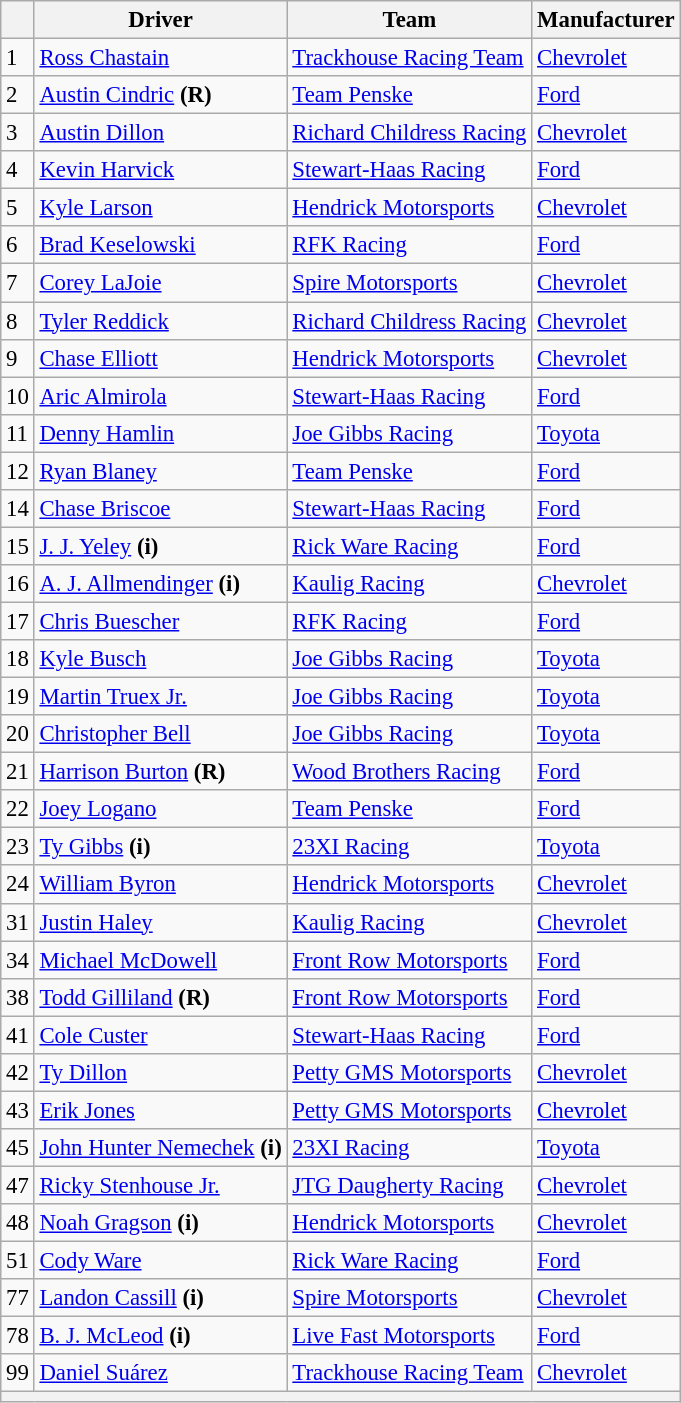<table class="wikitable" style="font-size:95%">
<tr>
<th></th>
<th>Driver</th>
<th>Team</th>
<th>Manufacturer</th>
</tr>
<tr>
<td>1</td>
<td><a href='#'>Ross Chastain</a></td>
<td><a href='#'>Trackhouse Racing Team</a></td>
<td><a href='#'>Chevrolet</a></td>
</tr>
<tr>
<td>2</td>
<td><a href='#'>Austin Cindric</a> <strong>(R)</strong></td>
<td><a href='#'>Team Penske</a></td>
<td><a href='#'>Ford</a></td>
</tr>
<tr>
<td>3</td>
<td><a href='#'>Austin Dillon</a></td>
<td><a href='#'>Richard Childress Racing</a></td>
<td><a href='#'>Chevrolet</a></td>
</tr>
<tr>
<td>4</td>
<td><a href='#'>Kevin Harvick</a></td>
<td><a href='#'>Stewart-Haas Racing</a></td>
<td><a href='#'>Ford</a></td>
</tr>
<tr>
<td>5</td>
<td><a href='#'>Kyle Larson</a></td>
<td><a href='#'>Hendrick Motorsports</a></td>
<td><a href='#'>Chevrolet</a></td>
</tr>
<tr>
<td>6</td>
<td><a href='#'>Brad Keselowski</a></td>
<td><a href='#'>RFK Racing</a></td>
<td><a href='#'>Ford</a></td>
</tr>
<tr>
<td>7</td>
<td><a href='#'>Corey LaJoie</a></td>
<td><a href='#'>Spire Motorsports</a></td>
<td><a href='#'>Chevrolet</a></td>
</tr>
<tr>
<td>8</td>
<td><a href='#'>Tyler Reddick</a></td>
<td><a href='#'>Richard Childress Racing</a></td>
<td><a href='#'>Chevrolet</a></td>
</tr>
<tr>
<td>9</td>
<td><a href='#'>Chase Elliott</a></td>
<td><a href='#'>Hendrick Motorsports</a></td>
<td><a href='#'>Chevrolet</a></td>
</tr>
<tr>
<td>10</td>
<td><a href='#'>Aric Almirola</a></td>
<td><a href='#'>Stewart-Haas Racing</a></td>
<td><a href='#'>Ford</a></td>
</tr>
<tr>
<td>11</td>
<td><a href='#'>Denny Hamlin</a></td>
<td><a href='#'>Joe Gibbs Racing</a></td>
<td><a href='#'>Toyota</a></td>
</tr>
<tr>
<td>12</td>
<td><a href='#'>Ryan Blaney</a></td>
<td><a href='#'>Team Penske</a></td>
<td><a href='#'>Ford</a></td>
</tr>
<tr>
<td>14</td>
<td><a href='#'>Chase Briscoe</a></td>
<td><a href='#'>Stewart-Haas Racing</a></td>
<td><a href='#'>Ford</a></td>
</tr>
<tr>
<td>15</td>
<td><a href='#'>J. J. Yeley</a> <strong>(i)</strong></td>
<td><a href='#'>Rick Ware Racing</a></td>
<td><a href='#'>Ford</a></td>
</tr>
<tr>
<td>16</td>
<td><a href='#'>A. J. Allmendinger</a> <strong>(i)</strong></td>
<td><a href='#'>Kaulig Racing</a></td>
<td><a href='#'>Chevrolet</a></td>
</tr>
<tr>
<td>17</td>
<td><a href='#'>Chris Buescher</a></td>
<td><a href='#'>RFK Racing</a></td>
<td><a href='#'>Ford</a></td>
</tr>
<tr>
<td>18</td>
<td><a href='#'>Kyle Busch</a></td>
<td><a href='#'>Joe Gibbs Racing</a></td>
<td><a href='#'>Toyota</a></td>
</tr>
<tr>
<td>19</td>
<td><a href='#'>Martin Truex Jr.</a></td>
<td><a href='#'>Joe Gibbs Racing</a></td>
<td><a href='#'>Toyota</a></td>
</tr>
<tr>
<td>20</td>
<td><a href='#'>Christopher Bell</a></td>
<td><a href='#'>Joe Gibbs Racing</a></td>
<td><a href='#'>Toyota</a></td>
</tr>
<tr>
<td>21</td>
<td><a href='#'>Harrison Burton</a> <strong>(R)</strong></td>
<td><a href='#'>Wood Brothers Racing</a></td>
<td><a href='#'>Ford</a></td>
</tr>
<tr>
<td>22</td>
<td><a href='#'>Joey Logano</a></td>
<td><a href='#'>Team Penske</a></td>
<td><a href='#'>Ford</a></td>
</tr>
<tr>
<td>23</td>
<td><a href='#'>Ty Gibbs</a> <strong>(i)</strong></td>
<td><a href='#'>23XI Racing</a></td>
<td><a href='#'>Toyota</a></td>
</tr>
<tr>
<td>24</td>
<td><a href='#'>William Byron</a></td>
<td><a href='#'>Hendrick Motorsports</a></td>
<td><a href='#'>Chevrolet</a></td>
</tr>
<tr>
<td>31</td>
<td><a href='#'>Justin Haley</a></td>
<td><a href='#'>Kaulig Racing</a></td>
<td><a href='#'>Chevrolet</a></td>
</tr>
<tr>
<td>34</td>
<td><a href='#'>Michael McDowell</a></td>
<td><a href='#'>Front Row Motorsports</a></td>
<td><a href='#'>Ford</a></td>
</tr>
<tr>
<td>38</td>
<td><a href='#'>Todd Gilliland</a> <strong>(R)</strong></td>
<td><a href='#'>Front Row Motorsports</a></td>
<td><a href='#'>Ford</a></td>
</tr>
<tr>
<td>41</td>
<td><a href='#'>Cole Custer</a></td>
<td><a href='#'>Stewart-Haas Racing</a></td>
<td><a href='#'>Ford</a></td>
</tr>
<tr>
<td>42</td>
<td><a href='#'>Ty Dillon</a></td>
<td><a href='#'>Petty GMS Motorsports</a></td>
<td><a href='#'>Chevrolet</a></td>
</tr>
<tr>
<td>43</td>
<td><a href='#'>Erik Jones</a></td>
<td><a href='#'>Petty GMS Motorsports</a></td>
<td><a href='#'>Chevrolet</a></td>
</tr>
<tr>
<td>45</td>
<td nowrap><a href='#'>John Hunter Nemechek</a> <strong>(i)</strong></td>
<td><a href='#'>23XI Racing</a></td>
<td><a href='#'>Toyota</a></td>
</tr>
<tr>
<td>47</td>
<td><a href='#'>Ricky Stenhouse Jr.</a></td>
<td><a href='#'>JTG Daugherty Racing</a></td>
<td><a href='#'>Chevrolet</a></td>
</tr>
<tr>
<td>48</td>
<td><a href='#'>Noah Gragson</a> <strong>(i)</strong></td>
<td><a href='#'>Hendrick Motorsports</a></td>
<td><a href='#'>Chevrolet</a></td>
</tr>
<tr>
<td>51</td>
<td><a href='#'>Cody Ware</a></td>
<td><a href='#'>Rick Ware Racing</a></td>
<td><a href='#'>Ford</a></td>
</tr>
<tr>
<td>77</td>
<td><a href='#'>Landon Cassill</a> <strong>(i)</strong></td>
<td><a href='#'>Spire Motorsports</a></td>
<td><a href='#'>Chevrolet</a></td>
</tr>
<tr>
<td>78</td>
<td><a href='#'>B. J. McLeod</a> <strong>(i)</strong></td>
<td><a href='#'>Live Fast Motorsports</a></td>
<td><a href='#'>Ford</a></td>
</tr>
<tr>
<td>99</td>
<td><a href='#'>Daniel Suárez</a></td>
<td nowrap><a href='#'>Trackhouse Racing Team</a></td>
<td><a href='#'>Chevrolet</a></td>
</tr>
<tr>
<th colspan="4"></th>
</tr>
</table>
